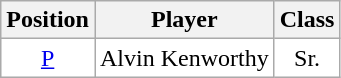<table class="wikitable sortable" border="1">
<tr>
<th>Position</th>
<th>Player</th>
<th>Class</th>
</tr>
<tr>
<td style="text-align:center; background:white"><a href='#'>P</a></td>
<td style="text-align:center; background:white">Alvin Kenworthy</td>
<td style="text-align:center; background:white">Sr.</td>
</tr>
</table>
